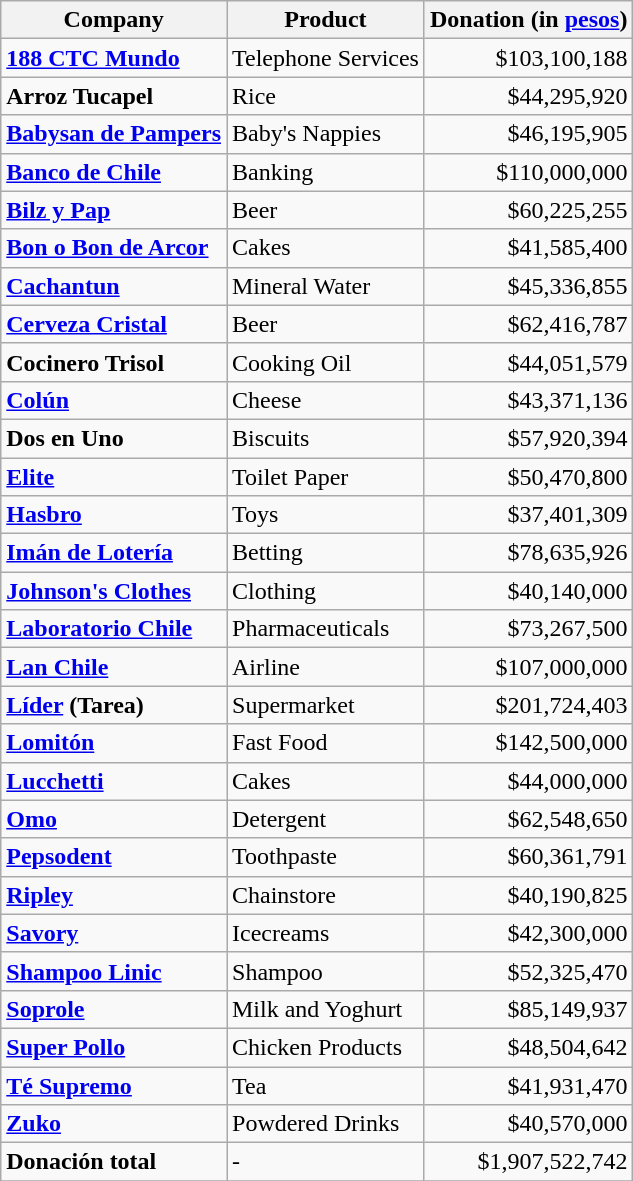<table class="wikitable">
<tr>
<th>Company</th>
<th>Product</th>
<th>Donation (in <a href='#'>pesos</a>)</th>
</tr>
<tr>
<td><strong><a href='#'>188 CTC Mundo</a></strong></td>
<td>Telephone Services</td>
<td align=right>$103,100,188</td>
</tr>
<tr>
<td><strong>Arroz Tucapel</strong></td>
<td>Rice</td>
<td align=right>$44,295,920</td>
</tr>
<tr>
<td><strong><a href='#'>Babysan de Pampers</a></strong></td>
<td>Baby's Nappies</td>
<td align=right>$46,195,905</td>
</tr>
<tr>
<td><strong><a href='#'>Banco de Chile</a></strong></td>
<td>Banking</td>
<td align=right>$110,000,000</td>
</tr>
<tr>
<td><strong><a href='#'>Bilz y Pap</a></strong></td>
<td>Beer</td>
<td align=right>$60,225,255</td>
</tr>
<tr>
<td><strong><a href='#'>Bon o Bon de Arcor</a></strong></td>
<td>Cakes</td>
<td align=right>$41,585,400</td>
</tr>
<tr>
<td><strong><a href='#'>Cachantun</a></strong></td>
<td>Mineral Water</td>
<td align=right>$45,336,855</td>
</tr>
<tr>
<td><strong><a href='#'>Cerveza Cristal</a></strong></td>
<td>Beer</td>
<td align=right>$62,416,787</td>
</tr>
<tr>
<td><strong>Cocinero Trisol</strong></td>
<td>Cooking Oil</td>
<td align=right>$44,051,579</td>
</tr>
<tr>
<td><strong><a href='#'>Colún</a></strong></td>
<td>Cheese</td>
<td align=right>$43,371,136</td>
</tr>
<tr>
<td><strong>Dos en Uno</strong></td>
<td>Biscuits</td>
<td align=right>$57,920,394</td>
</tr>
<tr>
<td><strong><a href='#'>Elite</a></strong></td>
<td>Toilet Paper</td>
<td align=right>$50,470,800</td>
</tr>
<tr>
<td><strong><a href='#'>Hasbro</a></strong></td>
<td>Toys</td>
<td align=right>$37,401,309</td>
</tr>
<tr>
<td><strong><a href='#'>Imán de Lotería</a></strong></td>
<td>Betting</td>
<td align=right>$78,635,926</td>
</tr>
<tr>
<td><strong><a href='#'>Johnson's Clothes</a></strong></td>
<td>Clothing</td>
<td align=right>$40,140,000</td>
</tr>
<tr>
<td><strong><a href='#'>Laboratorio Chile</a></strong></td>
<td>Pharmaceuticals</td>
<td align=right>$73,267,500</td>
</tr>
<tr>
<td><strong><a href='#'>Lan Chile</a></strong></td>
<td>Airline</td>
<td align=right>$107,000,000</td>
</tr>
<tr>
<td><strong><a href='#'>Líder</a>  (Tarea)</strong></td>
<td>Supermarket</td>
<td align=right>$201,724,403</td>
</tr>
<tr>
<td><strong><a href='#'>Lomitón</a></strong></td>
<td>Fast Food</td>
<td align=right>$142,500,000</td>
</tr>
<tr>
<td><strong><a href='#'>Lucchetti</a></strong></td>
<td>Cakes</td>
<td align=right>$44,000,000</td>
</tr>
<tr>
<td><strong><a href='#'>Omo</a></strong></td>
<td>Detergent</td>
<td align=right>$62,548,650</td>
</tr>
<tr>
<td><strong><a href='#'>Pepsodent</a></strong></td>
<td>Toothpaste</td>
<td align=right>$60,361,791</td>
</tr>
<tr>
<td><strong><a href='#'>Ripley</a></strong></td>
<td>Chainstore</td>
<td align=right>$40,190,825</td>
</tr>
<tr>
<td><strong><a href='#'>Savory</a></strong></td>
<td>Icecreams</td>
<td align=right>$42,300,000</td>
</tr>
<tr>
<td><strong><a href='#'>Shampoo Linic</a></strong></td>
<td>Shampoo</td>
<td align=right>$52,325,470</td>
</tr>
<tr>
<td><strong><a href='#'>Soprole</a></strong></td>
<td>Milk and Yoghurt</td>
<td align=right>$85,149,937</td>
</tr>
<tr>
<td><strong><a href='#'>Super Pollo</a></strong></td>
<td>Chicken Products</td>
<td align=right>$48,504,642</td>
</tr>
<tr>
<td><strong><a href='#'>Té Supremo</a></strong></td>
<td>Tea</td>
<td align=right>$41,931,470</td>
</tr>
<tr>
<td><strong><a href='#'>Zuko</a></strong></td>
<td>Powdered Drinks</td>
<td align=right>$40,570,000</td>
</tr>
<tr>
<td><strong>Donación total</strong></td>
<td>-</td>
<td align=right>$1,907,522,742</td>
</tr>
<tr>
</tr>
</table>
